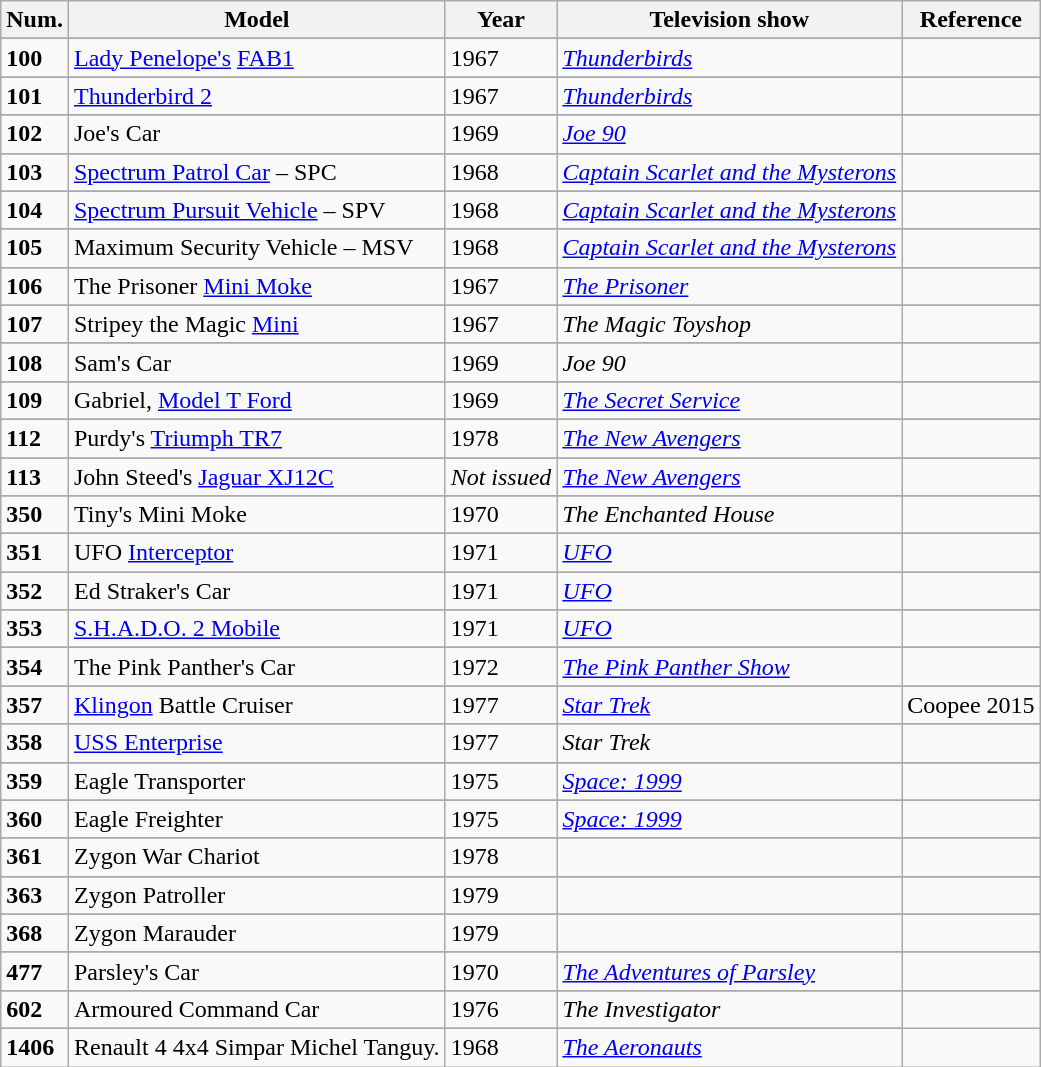<table class="wikitable sortable">
<tr>
<th>Num.</th>
<th class="unsortable">Model</th>
<th>Year</th>
<th class="unsortable">Television show</th>
<th class="unsortable">Reference</th>
</tr>
<tr>
</tr>
<tr>
<td><strong>100</strong></td>
<td><a href='#'>Lady Penelope's</a> <a href='#'>FAB1</a></td>
<td>1967</td>
<td><em><a href='#'>Thunderbirds</a></em></td>
<td></td>
</tr>
<tr>
</tr>
<tr>
<td><strong>101</strong></td>
<td><a href='#'>Thunderbird 2</a></td>
<td>1967</td>
<td><em><a href='#'>Thunderbirds</a></em></td>
<td></td>
</tr>
<tr>
</tr>
<tr>
<td><strong>102</strong></td>
<td>Joe's Car</td>
<td>1969</td>
<td><em><a href='#'>Joe 90</a></em></td>
<td></td>
</tr>
<tr>
</tr>
<tr>
<td><strong>103</strong></td>
<td><a href='#'>Spectrum Patrol Car</a> – SPC</td>
<td>1968</td>
<td><em><a href='#'>Captain Scarlet and the Mysterons</a></em></td>
<td></td>
</tr>
<tr>
</tr>
<tr>
<td><strong>104</strong></td>
<td><a href='#'>Spectrum Pursuit Vehicle</a> – SPV</td>
<td>1968</td>
<td><em><a href='#'>Captain Scarlet and the Mysterons</a></em></td>
<td></td>
</tr>
<tr>
</tr>
<tr>
<td><strong>105</strong></td>
<td>Maximum Security Vehicle – MSV</td>
<td>1968</td>
<td><em><a href='#'>Captain Scarlet and the Mysterons</a></em></td>
<td></td>
</tr>
<tr>
</tr>
<tr>
<td><strong>106</strong></td>
<td>The Prisoner <a href='#'>Mini Moke</a></td>
<td>1967</td>
<td><em><a href='#'>The Prisoner</a></em></td>
<td></td>
</tr>
<tr>
</tr>
<tr>
<td><strong>107</strong></td>
<td>Stripey the Magic <a href='#'>Mini</a></td>
<td>1967</td>
<td><em>The Magic Toyshop</em></td>
<td></td>
</tr>
<tr>
</tr>
<tr>
<td><strong>108</strong></td>
<td>Sam's Car</td>
<td>1969</td>
<td><em>Joe 90</em></td>
<td></td>
</tr>
<tr>
</tr>
<tr>
<td><strong>109</strong></td>
<td>Gabriel, <a href='#'>Model T Ford</a></td>
<td>1969</td>
<td><em><a href='#'>The Secret Service</a></em></td>
<td></td>
</tr>
<tr>
</tr>
<tr>
<td><strong>112</strong></td>
<td>Purdy's <a href='#'>Triumph TR7</a></td>
<td>1978</td>
<td><em><a href='#'>The New Avengers</a></em></td>
<td></td>
</tr>
<tr>
</tr>
<tr>
<td><strong>113</strong></td>
<td>John Steed's <a href='#'>Jaguar XJ12C</a></td>
<td><em>Not issued</em></td>
<td><em><a href='#'>The New Avengers</a></em></td>
<td></td>
</tr>
<tr>
</tr>
<tr>
<td><strong>350</strong></td>
<td>Tiny's Mini Moke</td>
<td>1970</td>
<td><em>The Enchanted House</em></td>
<td></td>
</tr>
<tr>
</tr>
<tr>
<td><strong>351</strong></td>
<td>UFO <a href='#'>Interceptor</a></td>
<td>1971</td>
<td><em><a href='#'>UFO</a></em></td>
<td></td>
</tr>
<tr>
</tr>
<tr>
<td><strong>352</strong></td>
<td>Ed Straker's Car</td>
<td>1971</td>
<td><em><a href='#'>UFO</a></em></td>
<td></td>
</tr>
<tr>
</tr>
<tr>
<td><strong>353</strong></td>
<td><a href='#'>S.H.A.D.O. 2 Mobile</a></td>
<td>1971</td>
<td><em><a href='#'>UFO</a></em></td>
<td></td>
</tr>
<tr>
</tr>
<tr>
<td><strong>354</strong></td>
<td>The Pink Panther's Car</td>
<td>1972</td>
<td><em><a href='#'>The Pink Panther Show</a></em></td>
<td></td>
</tr>
<tr>
</tr>
<tr>
<td><strong>357</strong></td>
<td><a href='#'>Klingon</a> Battle Cruiser</td>
<td>1977</td>
<td><em><a href='#'>Star Trek</a></em></td>
<td>Coopee 2015</td>
</tr>
<tr>
</tr>
<tr>
<td><strong>358</strong></td>
<td><a href='#'>USS Enterprise</a></td>
<td>1977</td>
<td><em>Star Trek</em></td>
<td></td>
</tr>
<tr>
</tr>
<tr>
<td><strong>359</strong></td>
<td>Eagle Transporter</td>
<td>1975</td>
<td><em><a href='#'>Space: 1999</a></em></td>
<td></td>
</tr>
<tr>
</tr>
<tr>
<td><strong>360</strong></td>
<td>Eagle Freighter</td>
<td>1975</td>
<td><em><a href='#'>Space: 1999</a></em></td>
<td></td>
</tr>
<tr>
</tr>
<tr>
<td><strong>361</strong></td>
<td>Zygon War Chariot</td>
<td>1978</td>
<td></td>
<td></td>
</tr>
<tr>
</tr>
<tr>
<td><strong>363</strong></td>
<td>Zygon Patroller</td>
<td>1979</td>
<td></td>
<td></td>
</tr>
<tr>
</tr>
<tr>
<td><strong>368</strong></td>
<td>Zygon Marauder</td>
<td>1979</td>
<td></td>
<td></td>
</tr>
<tr>
</tr>
<tr>
<td><strong>477</strong></td>
<td>Parsley's Car</td>
<td>1970</td>
<td><em><a href='#'>The Adventures of Parsley</a></em></td>
<td></td>
</tr>
<tr>
</tr>
<tr>
<td><strong>602</strong></td>
<td>Armoured Command Car</td>
<td>1976</td>
<td><em>The Investigator</em></td>
<td></td>
</tr>
<tr>
</tr>
<tr>
<td><strong>1406</strong></td>
<td>Renault 4 4x4 Simpar Michel Tanguy.</td>
<td>1968</td>
<td><em><a href='#'>The Aeronauts</a></em></td>
</tr>
</table>
